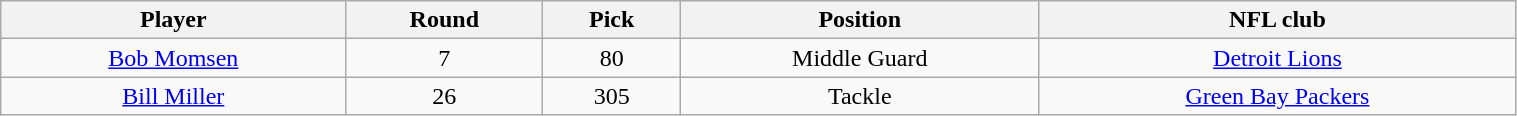<table class="wikitable" width="80%">
<tr>
<th>Player</th>
<th>Round</th>
<th>Pick</th>
<th>Position</th>
<th>NFL club</th>
</tr>
<tr align="center" bgcolor="">
<td><a href='#'>Bob Momsen</a></td>
<td>7</td>
<td>80</td>
<td>Middle Guard</td>
<td><a href='#'>Detroit Lions</a></td>
</tr>
<tr align="center" bgcolor="">
<td><a href='#'>Bill Miller</a></td>
<td>26</td>
<td>305</td>
<td>Tackle</td>
<td><a href='#'>Green Bay Packers</a></td>
</tr>
</table>
